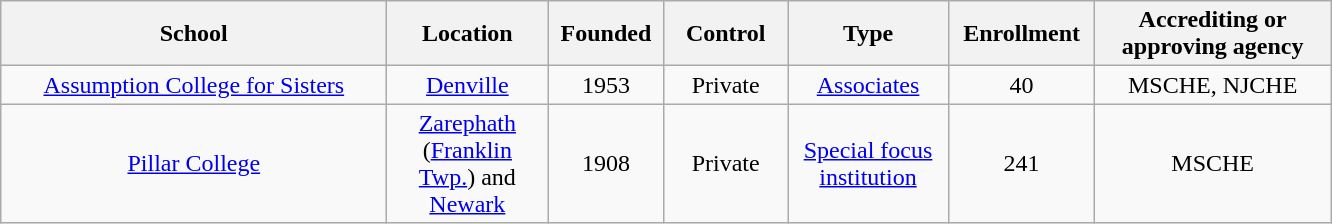<table class="wikitable sortable" style="text-align:center;">
<tr>
<th scope="col" width="250">School</th>
<th scope="col" width="100">Location</th>
<th scope="col" width="70">Founded</th>
<th scope="col" width="75">Control</th>
<th scope="col" width="100">Type</th>
<th scope="col" width="90">Enrollment</th>
<th scope="col" width="150" class="unsortable">Accrediting or approving agency</th>
</tr>
<tr>
<td><a href='#'>Assumption College for Sisters</a></td>
<td><a href='#'>Denville</a></td>
<td>1953</td>
<td>Private</td>
<td><a href='#'>Associates</a></td>
<td>40</td>
<td>MSCHE, NJCHE</td>
</tr>
<tr>
<td><a href='#'>Pillar College</a></td>
<td><a href='#'>Zarephath</a> (<a href='#'>Franklin Twp.</a>) and <a href='#'>Newark</a></td>
<td>1908</td>
<td>Private</td>
<td><a href='#'>Special focus institution</a></td>
<td>241</td>
<td>MSCHE</td>
</tr>
</table>
